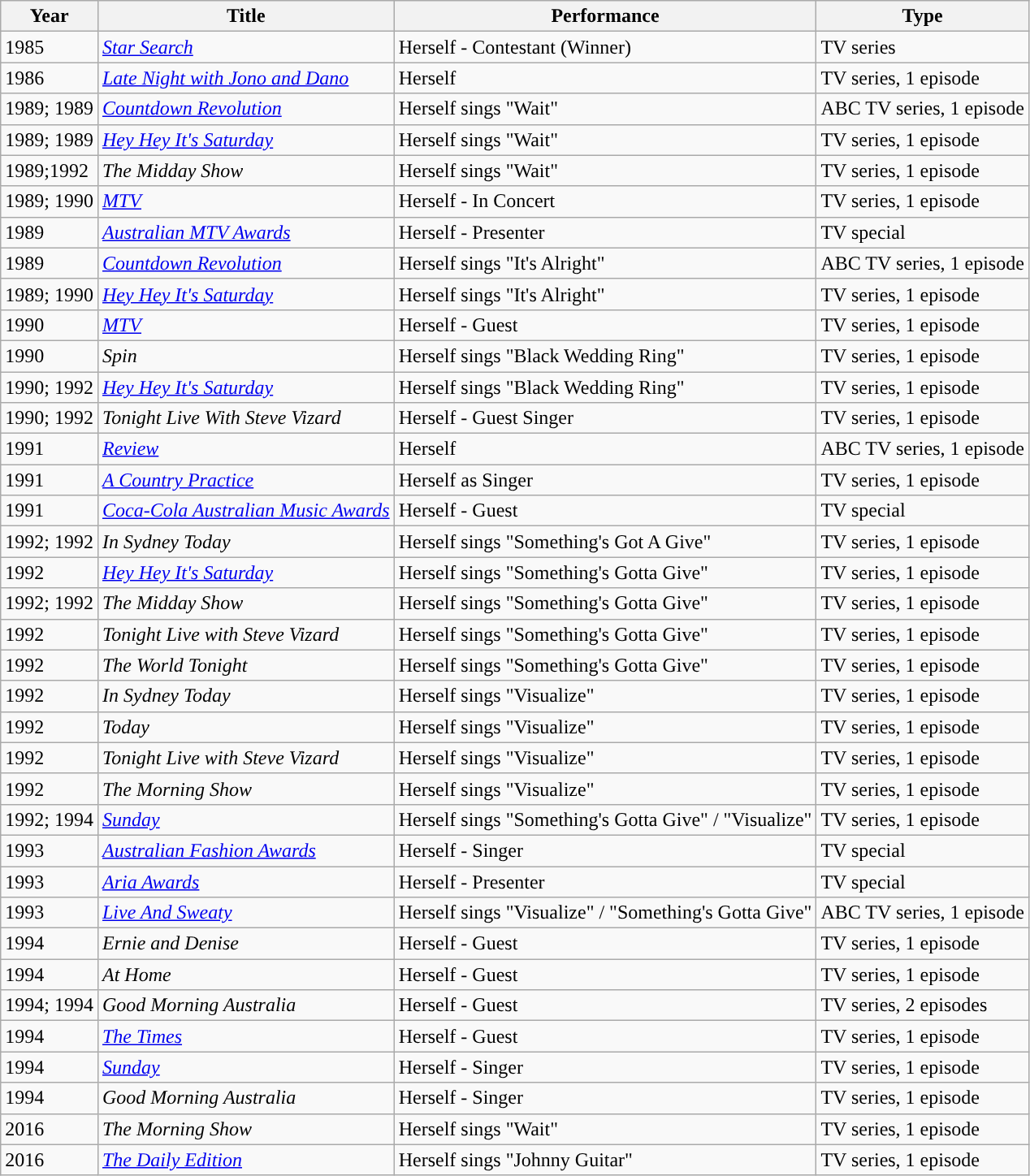<table class="wikitable">
<tr>
<th>Year</th>
<th>Title</th>
<th>Performance</th>
<th>Type</th>
</tr>
<tr>
<td>1985</td>
<td><em><a href='#'>Star Search</a></em></td>
<td>Herself - Contestant (Winner)</td>
<td>TV series</td>
</tr>
<tr>
<td>1986</td>
<td><em><a href='#'>Late Night with Jono and Dano</a></em></td>
<td>Herself</td>
<td>TV series, 1 episode</td>
</tr>
<tr>
<td>1989; 1989</td>
<td><em><a href='#'>Countdown Revolution</a></em></td>
<td>Herself sings "Wait"</td>
<td>ABC TV series, 1 episode</td>
</tr>
<tr>
<td>1989; 1989</td>
<td><em><a href='#'>Hey Hey It's Saturday</a></em></td>
<td>Herself sings "Wait"</td>
<td>TV series, 1 episode</td>
</tr>
<tr>
<td>1989;1992</td>
<td><em>The Midday Show</em></td>
<td>Herself sings "Wait"</td>
<td>TV series, 1 episode</td>
</tr>
<tr>
<td>1989; 1990</td>
<td><em><a href='#'>MTV</a></em></td>
<td>Herself - In Concert</td>
<td>TV series, 1 episode</td>
</tr>
<tr>
<td>1989</td>
<td><em><a href='#'>Australian MTV Awards</a></em></td>
<td>Herself - Presenter</td>
<td>TV special</td>
</tr>
<tr>
<td>1989</td>
<td><em><a href='#'>Countdown Revolution</a></em></td>
<td>Herself sings "It's Alright"</td>
<td>ABC TV series, 1 episode</td>
</tr>
<tr>
<td>1989; 1990</td>
<td><em><a href='#'>Hey Hey It's Saturday</a></em></td>
<td>Herself sings "It's Alright"</td>
<td>TV series, 1 episode</td>
</tr>
<tr>
<td>1990</td>
<td><em><a href='#'>MTV</a></em></td>
<td>Herself - Guest</td>
<td>TV series, 1 episode</td>
</tr>
<tr>
<td>1990</td>
<td><em>Spin</em></td>
<td>Herself sings "Black Wedding Ring"</td>
<td>TV series, 1 episode</td>
</tr>
<tr>
<td>1990; 1992</td>
<td><em><a href='#'>Hey Hey It's Saturday</a></em></td>
<td>Herself sings "Black Wedding Ring"</td>
<td>TV series, 1 episode</td>
</tr>
<tr>
<td>1990; 1992</td>
<td><em>Tonight Live With Steve Vizard</em></td>
<td>Herself - Guest Singer</td>
<td>TV series, 1 episode</td>
</tr>
<tr>
<td>1991</td>
<td><em><a href='#'>Review</a></em></td>
<td>Herself</td>
<td>ABC TV series, 1 episode</td>
</tr>
<tr>
<td>1991</td>
<td><em><a href='#'>A Country Practice</a></em></td>
<td>Herself as Singer</td>
<td>TV series, 1 episode</td>
</tr>
<tr>
<td>1991</td>
<td><em><a href='#'>Coca-Cola Australian Music Awards</a></em></td>
<td>Herself - Guest</td>
<td>TV special</td>
</tr>
<tr>
<td>1992; 1992</td>
<td><em>In Sydney Today</em></td>
<td>Herself sings "Something's Got A Give"</td>
<td>TV series, 1 episode</td>
</tr>
<tr>
<td>1992</td>
<td><em><a href='#'>Hey Hey It's Saturday</a></em></td>
<td>Herself sings "Something's Gotta Give"</td>
<td>TV series, 1 episode</td>
</tr>
<tr>
<td>1992; 1992</td>
<td><em>The Midday Show</em></td>
<td>Herself sings "Something's Gotta Give"</td>
<td>TV series, 1 episode</td>
</tr>
<tr>
<td>1992</td>
<td><em>Tonight Live with Steve Vizard</em></td>
<td>Herself sings "Something's Gotta Give"</td>
<td>TV series, 1 episode</td>
</tr>
<tr>
<td>1992</td>
<td><em>The World Tonight</em></td>
<td>Herself sings "Something's Gotta Give"</td>
<td>TV series, 1 episode</td>
</tr>
<tr>
<td>1992</td>
<td><em>In Sydney Today</em></td>
<td>Herself sings "Visualize"</td>
<td>TV series, 1 episode</td>
</tr>
<tr>
<td>1992</td>
<td><em>Today</em></td>
<td>Herself sings "Visualize"</td>
<td>TV series, 1 episode</td>
</tr>
<tr>
<td>1992</td>
<td><em>Tonight Live with Steve Vizard</em></td>
<td>Herself sings "Visualize"</td>
<td>TV series, 1 episode</td>
</tr>
<tr>
<td>1992</td>
<td><em>The Morning Show</em></td>
<td>Herself sings "Visualize"</td>
<td>TV series, 1 episode</td>
</tr>
<tr>
<td>1992; 1994</td>
<td><em><a href='#'>Sunday</a></em></td>
<td>Herself sings "Something's Gotta Give" / "Visualize"</td>
<td>TV series, 1 episode</td>
</tr>
<tr>
<td>1993</td>
<td><em><a href='#'>Australian Fashion Awards</a></em></td>
<td>Herself - Singer</td>
<td>TV special</td>
</tr>
<tr>
<td>1993</td>
<td><em><a href='#'>Aria Awards</a></em></td>
<td>Herself - Presenter</td>
<td>TV special</td>
</tr>
<tr>
<td>1993</td>
<td><em><a href='#'>Live And Sweaty</a></em></td>
<td>Herself sings "Visualize" / "Something's Gotta Give"</td>
<td>ABC TV series, 1 episode</td>
</tr>
<tr>
<td>1994</td>
<td><em>Ernie and Denise</em></td>
<td>Herself - Guest</td>
<td>TV series, 1 episode</td>
</tr>
<tr>
<td>1994</td>
<td><em>At Home</em></td>
<td>Herself - Guest</td>
<td>TV series, 1 episode</td>
</tr>
<tr>
<td>1994; 1994</td>
<td><em>Good Morning Australia</em></td>
<td>Herself - Guest</td>
<td>TV series, 2 episodes</td>
</tr>
<tr>
<td>1994</td>
<td><em><a href='#'>The Times</a></em></td>
<td>Herself - Guest</td>
<td>TV series, 1 episode</td>
</tr>
<tr>
<td>1994</td>
<td><em><a href='#'>Sunday</a></em></td>
<td>Herself - Singer</td>
<td>TV series, 1 episode</td>
</tr>
<tr>
<td>1994</td>
<td><em>Good Morning Australia</em></td>
<td>Herself - Singer</td>
<td>TV series, 1 episode</td>
</tr>
<tr>
<td>2016</td>
<td><em>The Morning Show</em></td>
<td>Herself sings "Wait"</td>
<td>TV series, 1 episode</td>
</tr>
<tr>
<td>2016</td>
<td><em><a href='#'>The Daily Edition</a></em></td>
<td>Herself sings "Johnny Guitar"</td>
<td>TV series, 1 episode</td>
</tr>
</table>
